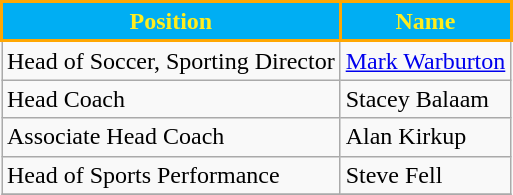<table class="wikitable sortable">
<tr>
<th style="background:#00aef3; color:#ffed1d; border:2px solid #ffa702;" scope="col">Position</th>
<th style="background:#00aef3; color:#ffed1d; border:2px solid #ffa702;" scope="col">Name</th>
</tr>
<tr>
<td>Head of Soccer, Sporting Director</td>
<td> <a href='#'>Mark Warburton</a></td>
</tr>
<tr>
<td>Head Coach</td>
<td> Stacey Balaam</td>
</tr>
<tr>
<td>Associate Head Coach</td>
<td> Alan Kirkup</td>
</tr>
<tr>
<td>Head of Sports Performance</td>
<td> Steve Fell</td>
</tr>
<tr>
</tr>
</table>
